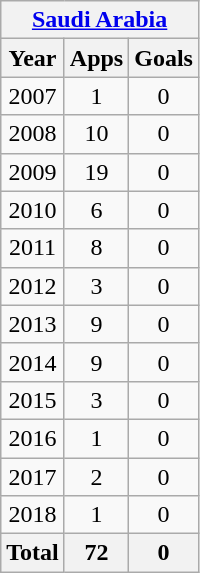<table class="wikitable" style="text-align:center">
<tr>
<th colspan=3><a href='#'>Saudi Arabia</a></th>
</tr>
<tr>
<th>Year</th>
<th>Apps</th>
<th>Goals</th>
</tr>
<tr>
<td>2007</td>
<td>1</td>
<td>0</td>
</tr>
<tr>
<td>2008</td>
<td>10</td>
<td>0</td>
</tr>
<tr>
<td>2009</td>
<td>19</td>
<td>0</td>
</tr>
<tr>
<td>2010</td>
<td>6</td>
<td>0</td>
</tr>
<tr>
<td>2011</td>
<td>8</td>
<td>0</td>
</tr>
<tr>
<td>2012</td>
<td>3</td>
<td>0</td>
</tr>
<tr>
<td>2013</td>
<td>9</td>
<td>0</td>
</tr>
<tr>
<td>2014</td>
<td>9</td>
<td>0</td>
</tr>
<tr>
<td>2015</td>
<td>3</td>
<td>0</td>
</tr>
<tr>
<td>2016</td>
<td>1</td>
<td>0</td>
</tr>
<tr>
<td>2017</td>
<td>2</td>
<td>0</td>
</tr>
<tr>
<td>2018</td>
<td>1</td>
<td>0</td>
</tr>
<tr>
<th>Total</th>
<th>72</th>
<th>0</th>
</tr>
</table>
